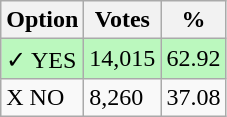<table class="wikitable">
<tr>
<th>Option</th>
<th>Votes</th>
<th>%</th>
</tr>
<tr>
<td style=background:#bbf8be>✓ YES</td>
<td style=background:#bbf8be>14,015</td>
<td style=background:#bbf8be>62.92</td>
</tr>
<tr>
<td>X NO</td>
<td>8,260</td>
<td>37.08</td>
</tr>
</table>
